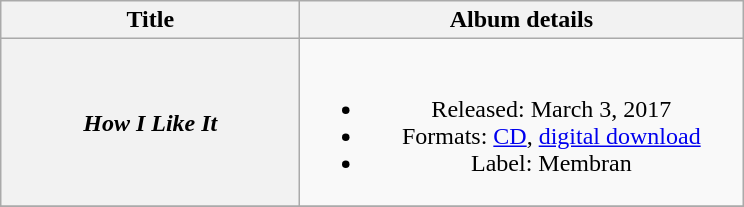<table class="wikitable plainrowheaders" style="text-align:center;">
<tr>
<th scope="col" style="width:12em;">Title</th>
<th scope="col" style="width:18em;">Album details</th>
</tr>
<tr>
<th scope="row"><em>How I Like It</em></th>
<td><br><ul><li>Released: March 3, 2017</li><li>Formats: <a href='#'>CD</a>, <a href='#'>digital download</a></li><li>Label: Membran</li></ul></td>
</tr>
<tr>
</tr>
</table>
